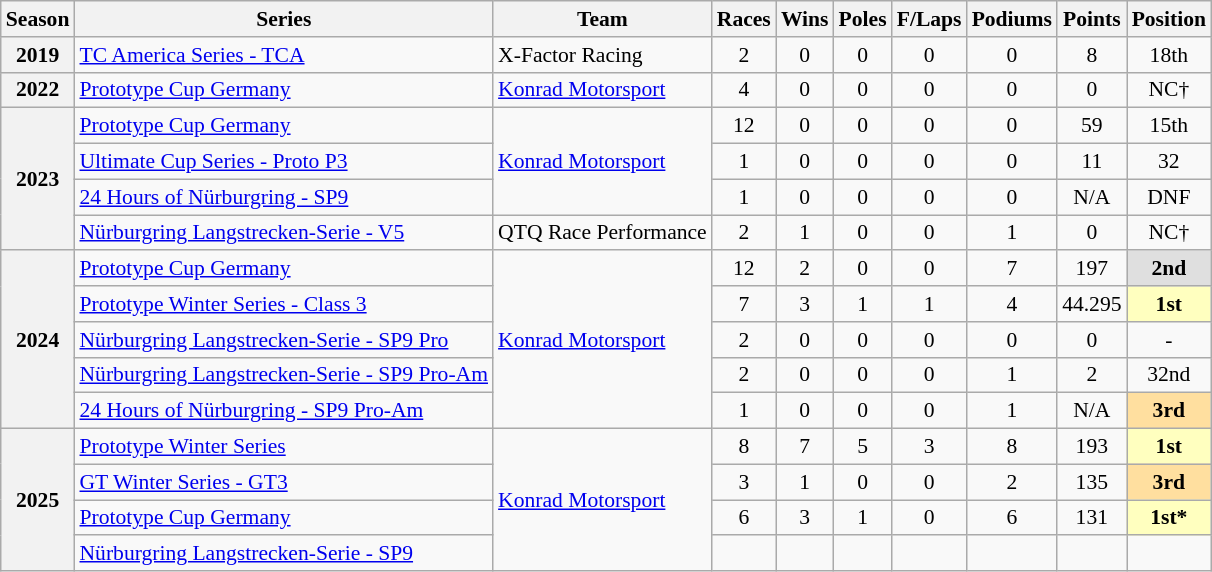<table class="wikitable" style="font-size: 90%; text-align:center">
<tr>
<th>Season</th>
<th>Series</th>
<th>Team</th>
<th>Races</th>
<th>Wins</th>
<th>Poles</th>
<th>F/Laps</th>
<th>Podiums</th>
<th>Points</th>
<th>Position</th>
</tr>
<tr>
<th>2019</th>
<td align=left><a href='#'>TC America Series - TCA</a></td>
<td align=left>X-Factor Racing</td>
<td>2</td>
<td>0</td>
<td>0</td>
<td>0</td>
<td>0</td>
<td>8</td>
<td>18th</td>
</tr>
<tr>
<th>2022</th>
<td align="left"><a href='#'>Prototype Cup Germany</a></td>
<td align="left"><a href='#'>Konrad Motorsport</a></td>
<td>4</td>
<td>0</td>
<td>0</td>
<td>0</td>
<td>0</td>
<td>0</td>
<td>NC†</td>
</tr>
<tr>
<th rowspan="4">2023</th>
<td align="left"><a href='#'>Prototype Cup Germany</a></td>
<td rowspan="3" align="left"><a href='#'>Konrad Motorsport</a></td>
<td>12</td>
<td>0</td>
<td>0</td>
<td>0</td>
<td>0</td>
<td>59</td>
<td>15th</td>
</tr>
<tr>
<td align="left"><a href='#'>Ultimate Cup Series - Proto P3</a></td>
<td>1</td>
<td>0</td>
<td>0</td>
<td>0</td>
<td>0</td>
<td>11</td>
<td>32</td>
</tr>
<tr>
<td align="left"><a href='#'>24 Hours of Nürburgring - SP9</a></td>
<td>1</td>
<td>0</td>
<td>0</td>
<td>0</td>
<td>0</td>
<td>N/A</td>
<td>DNF</td>
</tr>
<tr>
<td align="left"><a href='#'>Nürburgring Langstrecken-Serie - V5</a></td>
<td align="left">QTQ Race Performance</td>
<td>2</td>
<td>1</td>
<td>0</td>
<td>0</td>
<td>1</td>
<td>0</td>
<td>NC†</td>
</tr>
<tr>
<th rowspan="5">2024</th>
<td align="left"><a href='#'>Prototype Cup Germany</a></td>
<td rowspan="5" align="left"><a href='#'>Konrad Motorsport</a></td>
<td>12</td>
<td>2</td>
<td>0</td>
<td>0</td>
<td>7</td>
<td>197</td>
<td style="background:#DFDFDF;"><strong>2nd</strong></td>
</tr>
<tr>
<td align="left"><a href='#'>Prototype Winter Series - Class 3</a></td>
<td>7</td>
<td>3</td>
<td>1</td>
<td>1</td>
<td>4</td>
<td>44.295</td>
<td style="background:#FFFFBF;"><strong>1st</strong></td>
</tr>
<tr>
<td align="left"><a href='#'>Nürburgring Langstrecken-Serie - SP9 Pro</a></td>
<td>2</td>
<td>0</td>
<td>0</td>
<td>0</td>
<td>0</td>
<td>0</td>
<td>-</td>
</tr>
<tr>
<td align="left"><a href='#'>Nürburgring Langstrecken-Serie - SP9 Pro-Am</a></td>
<td>2</td>
<td>0</td>
<td>0</td>
<td>0</td>
<td>1</td>
<td>2</td>
<td>32nd</td>
</tr>
<tr>
<td align="left"><a href='#'>24 Hours of Nürburgring - SP9 Pro-Am</a></td>
<td>1</td>
<td>0</td>
<td>0</td>
<td>0</td>
<td>1</td>
<td>N/A</td>
<td style="background:#FFDF9F;"><strong>3rd</strong></td>
</tr>
<tr>
<th rowspan="4">2025</th>
<td align=left><a href='#'>Prototype Winter Series</a></td>
<td rowspan="4" align="left"><a href='#'>Konrad Motorsport</a></td>
<td>8</td>
<td>7</td>
<td>5</td>
<td>3</td>
<td>8</td>
<td>193</td>
<td style="background:#FFFFBF;"><strong>1st</strong></td>
</tr>
<tr>
<td align=left><a href='#'>GT Winter Series - GT3</a></td>
<td>3</td>
<td>1</td>
<td>0</td>
<td>0</td>
<td>2</td>
<td>135</td>
<td style="background:#FFDF9F;"><strong>3rd</strong></td>
</tr>
<tr>
<td align=left><a href='#'>Prototype Cup Germany</a></td>
<td>6</td>
<td>3</td>
<td>1</td>
<td>0</td>
<td>6</td>
<td>131</td>
<td style="background:#FFFFBF;"><strong>1st*</strong></td>
</tr>
<tr>
<td align=left><a href='#'>Nürburgring Langstrecken-Serie - SP9</a></td>
<td></td>
<td></td>
<td></td>
<td></td>
<td></td>
<td></td>
<td></td>
</tr>
</table>
